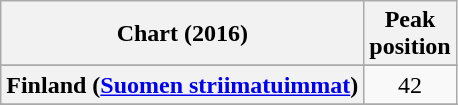<table class="wikitable sortable plainrowheaders" style="text-align:center">
<tr>
<th scope="col">Chart (2016)</th>
<th scope="col">Peak<br> position</th>
</tr>
<tr>
</tr>
<tr>
</tr>
<tr>
</tr>
<tr>
</tr>
<tr>
</tr>
<tr>
</tr>
<tr>
</tr>
<tr>
</tr>
<tr>
</tr>
<tr>
<th scope="row">Finland (<a href='#'>Suomen striimatuimmat</a>)</th>
<td>42</td>
</tr>
<tr>
</tr>
<tr>
</tr>
<tr>
</tr>
<tr>
</tr>
<tr>
</tr>
<tr>
</tr>
<tr>
</tr>
<tr>
</tr>
<tr>
</tr>
<tr>
</tr>
<tr>
</tr>
<tr>
</tr>
<tr>
</tr>
<tr>
</tr>
<tr>
</tr>
<tr>
</tr>
<tr>
</tr>
<tr>
</tr>
<tr>
</tr>
<tr>
</tr>
<tr>
</tr>
</table>
